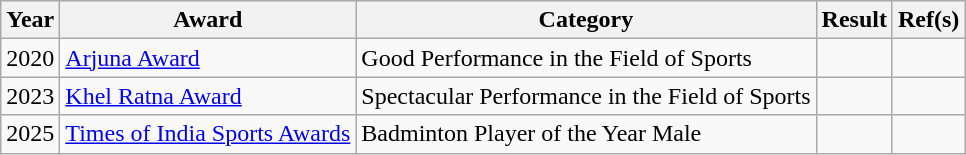<table class="wikitable plainrowheaders sortable">
<tr>
<th scope="col">Year</th>
<th scope="col">Award</th>
<th scope="col">Category</th>
<th scope="col">Result</th>
<th scope="col">Ref(s)</th>
</tr>
<tr>
<td>2020</td>
<td><a href='#'>Arjuna Award</a></td>
<td>Good Performance in the Field of Sports</td>
<td></td>
<td></td>
</tr>
<tr>
<td>2023</td>
<td><a href='#'>Khel Ratna Award</a></td>
<td>Spectacular Performance in the Field of Sports</td>
<td></td>
<td></td>
</tr>
<tr>
<td>2025</td>
<td><a href='#'>Times of India Sports Awards</a></td>
<td>Badminton Player of the Year Male</td>
<td></td>
<td></td>
</tr>
</table>
